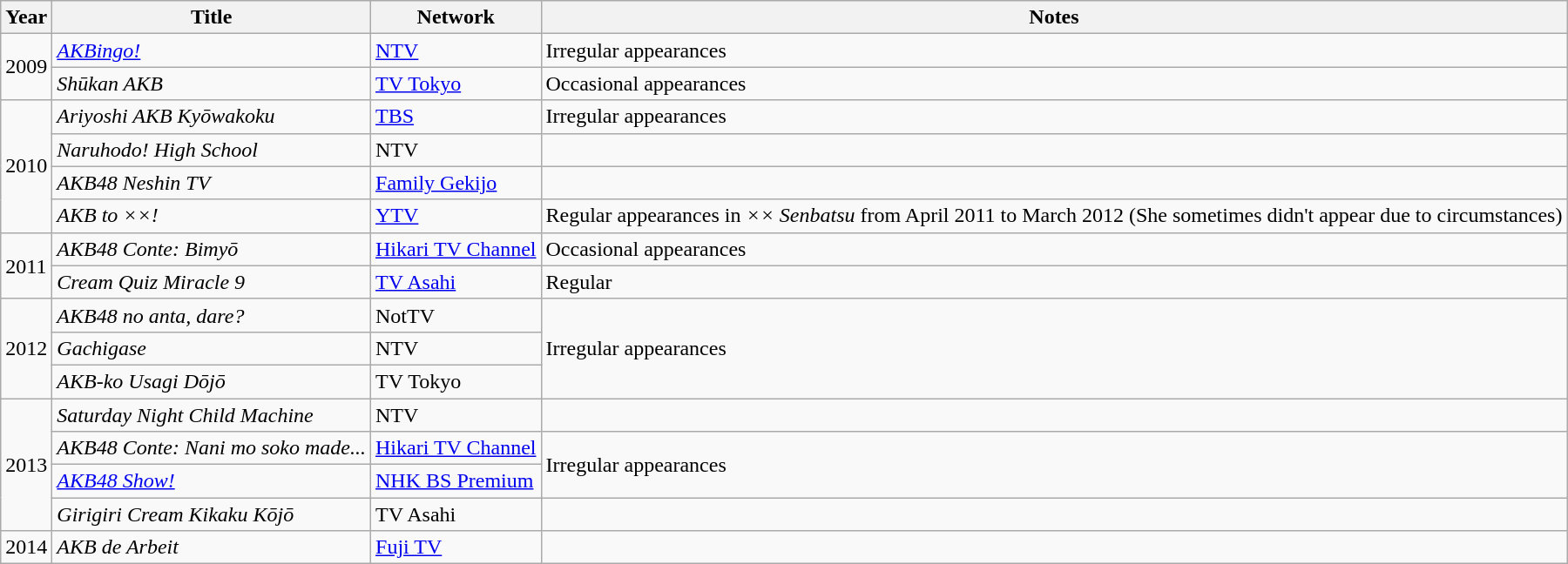<table class="wikitable">
<tr>
<th>Year</th>
<th>Title</th>
<th>Network</th>
<th>Notes</th>
</tr>
<tr>
<td rowspan="2">2009</td>
<td><em><a href='#'>AKBingo!</a></em></td>
<td><a href='#'>NTV</a></td>
<td>Irregular appearances</td>
</tr>
<tr>
<td><em>Shūkan AKB</em></td>
<td><a href='#'>TV Tokyo</a></td>
<td>Occasional appearances</td>
</tr>
<tr>
<td rowspan="4">2010</td>
<td><em>Ariyoshi AKB Kyōwakoku</em></td>
<td><a href='#'>TBS</a></td>
<td>Irregular appearances</td>
</tr>
<tr>
<td><em>Naruhodo! High School</em></td>
<td>NTV</td>
<td></td>
</tr>
<tr>
<td><em>AKB48 Neshin TV</em></td>
<td><a href='#'>Family Gekijo</a></td>
<td></td>
</tr>
<tr>
<td><em>AKB to ××!</em></td>
<td><a href='#'>YTV</a></td>
<td>Regular appearances in <em>×× Senbatsu</em> from April 2011 to March 2012 (She sometimes didn't appear due to circumstances)</td>
</tr>
<tr>
<td rowspan="2">2011</td>
<td><em>AKB48 Conte: Bimyō</em></td>
<td><a href='#'>Hikari TV Channel</a></td>
<td>Occasional appearances</td>
</tr>
<tr>
<td><em>Cream Quiz Miracle 9</em></td>
<td><a href='#'>TV Asahi</a></td>
<td>Regular</td>
</tr>
<tr>
<td rowspan="3">2012</td>
<td><em>AKB48 no anta, dare?</em></td>
<td>NotTV</td>
<td rowspan="3">Irregular appearances</td>
</tr>
<tr>
<td><em>Gachigase</em></td>
<td>NTV</td>
</tr>
<tr>
<td><em>AKB-ko Usagi Dōjō</em></td>
<td>TV Tokyo</td>
</tr>
<tr>
<td rowspan="4">2013</td>
<td><em>Saturday Night Child Machine</em></td>
<td>NTV</td>
<td></td>
</tr>
<tr>
<td><em>AKB48 Conte: Nani mo soko made...</em></td>
<td><a href='#'>Hikari TV Channel</a></td>
<td rowspan="2">Irregular appearances</td>
</tr>
<tr>
<td><em><a href='#'>AKB48 Show!</a></em></td>
<td><a href='#'>NHK BS Premium</a></td>
</tr>
<tr>
<td><em>Girigiri Cream Kikaku Kōjō</em></td>
<td>TV Asahi</td>
<td></td>
</tr>
<tr>
<td>2014</td>
<td><em>AKB de Arbeit</em></td>
<td><a href='#'>Fuji TV</a></td>
<td></td>
</tr>
</table>
